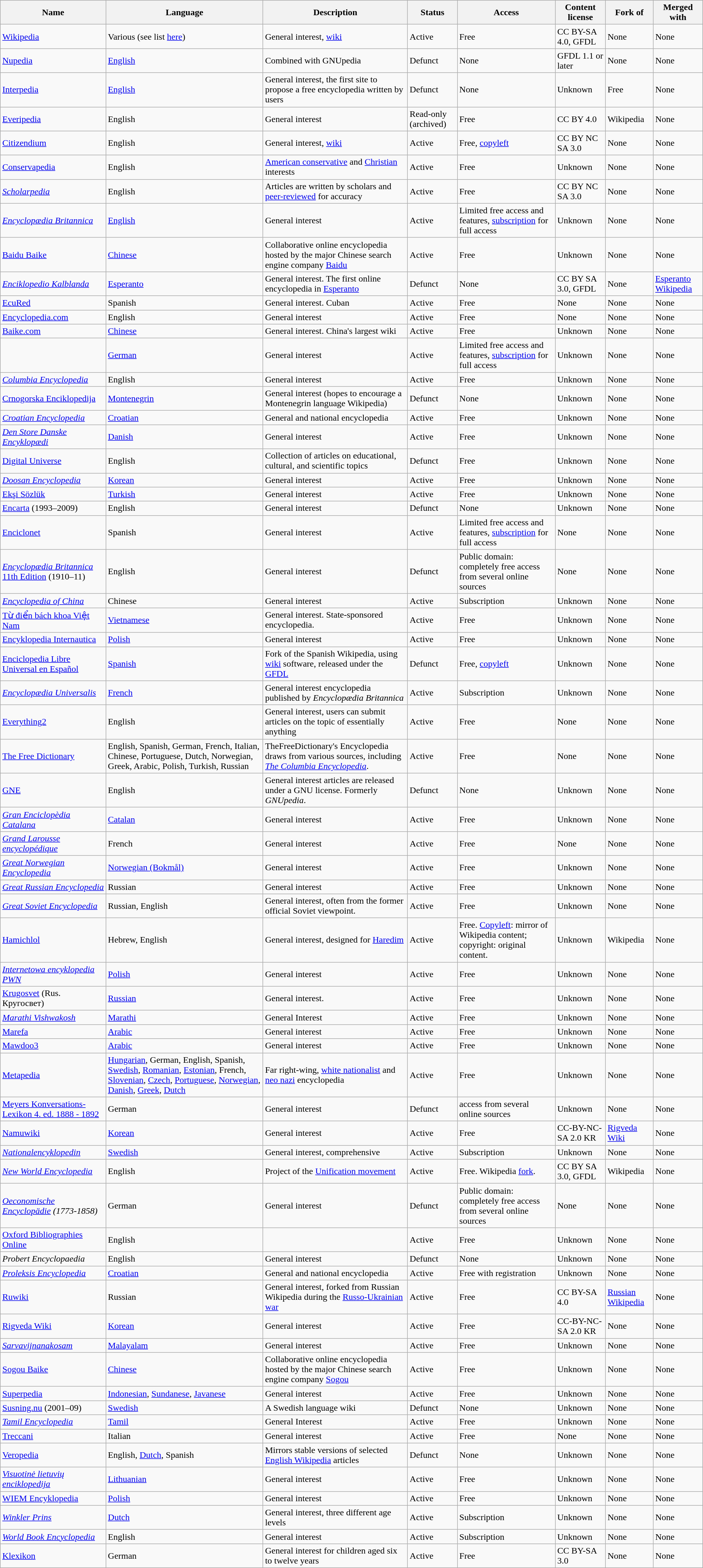<table class="wikitable sortable" width="100%">
<tr>
<th>Name</th>
<th>Language</th>
<th>Description</th>
<th>Status</th>
<th>Access</th>
<th>Content license</th>
<th>Fork of</th>
<th>Merged with</th>
</tr>
<tr>
<td><a href='#'>Wikipedia</a></td>
<td>Various (see list <a href='#'>here</a>)</td>
<td>General interest, <a href='#'>wiki</a></td>
<td>Active</td>
<td>Free</td>
<td>CC BY-SA 4.0, GFDL</td>
<td>None</td>
<td>None</td>
</tr>
<tr>
<td><a href='#'>Nupedia</a></td>
<td><a href='#'>English</a></td>
<td>Combined with GNUpedia</td>
<td>Defunct</td>
<td>None</td>
<td>GFDL 1.1 or later</td>
<td>None</td>
<td>None</td>
</tr>
<tr>
<td><a href='#'>Interpedia</a></td>
<td><a href='#'>English</a></td>
<td>General interest, the first site to propose a free encyclopedia written by users</td>
<td>Defunct</td>
<td>None</td>
<td>Unknown</td>
<td>Free</td>
<td>None</td>
</tr>
<tr>
<td><a href='#'>Everipedia</a></td>
<td>English</td>
<td>General interest</td>
<td>Read-only (archived)</td>
<td>Free</td>
<td>CC BY 4.0</td>
<td>Wikipedia</td>
<td>None</td>
</tr>
<tr>
<td><a href='#'>Citizendium</a></td>
<td>English</td>
<td>General interest, <a href='#'>wiki</a></td>
<td>Active</td>
<td>Free, <a href='#'>copyleft</a></td>
<td>CC BY NC SA 3.0</td>
<td>None</td>
<td>None</td>
</tr>
<tr>
<td><a href='#'>Conservapedia</a></td>
<td>English</td>
<td><a href='#'>American conservative</a> and <a href='#'>Christian</a> interests</td>
<td>Active</td>
<td>Free</td>
<td>Unknown</td>
<td>None</td>
<td>None</td>
</tr>
<tr>
<td><em><a href='#'>Scholarpedia</a></em></td>
<td>English</td>
<td>Articles are written by scholars and <a href='#'>peer-reviewed</a> for accuracy</td>
<td>Active</td>
<td>Free</td>
<td>CC BY NC SA 3.0</td>
<td>None</td>
<td>None</td>
</tr>
<tr>
<td><em><a href='#'>Encyclopædia Britannica</a></em></td>
<td><a href='#'>English</a></td>
<td>General interest</td>
<td>Active</td>
<td>Limited free access and features, <a href='#'>subscription</a> for full access</td>
<td>Unknown</td>
<td>None</td>
<td>None</td>
</tr>
<tr>
<td><a href='#'>Baidu Baike</a></td>
<td><a href='#'>Chinese</a></td>
<td>Collaborative online encyclopedia hosted by the major Chinese search engine company <a href='#'>Baidu</a></td>
<td>Active</td>
<td>Free</td>
<td>Unknown</td>
<td>None</td>
<td>None</td>
</tr>
<tr>
<td><em><a href='#'>Enciklopedio Kalblanda</a></em></td>
<td><a href='#'>Esperanto</a></td>
<td>General interest. The first online encyclopedia in <a href='#'>Esperanto</a></td>
<td>Defunct</td>
<td>None</td>
<td>CC BY SA 3.0, GFDL</td>
<td>None</td>
<td><a href='#'>Esperanto Wikipedia</a></td>
</tr>
<tr>
<td><a href='#'>EcuRed</a></td>
<td>Spanish</td>
<td>General interest. Cuban</td>
<td>Active</td>
<td>Free</td>
<td>None</td>
<td>None</td>
<td>None</td>
</tr>
<tr>
<td><a href='#'>Encyclopedia.com</a></td>
<td>English</td>
<td>General interest</td>
<td>Active</td>
<td>Free</td>
<td>None</td>
<td>None</td>
<td>None</td>
</tr>
<tr>
<td><a href='#'>Baike.com</a></td>
<td><a href='#'>Chinese</a></td>
<td>General interest. China's largest wiki</td>
<td>Active</td>
<td>Free</td>
<td>Unknown</td>
<td>None</td>
<td>None</td>
</tr>
<tr>
<td></td>
<td><a href='#'>German</a></td>
<td>General interest</td>
<td>Active</td>
<td>Limited free access and features, <a href='#'>subscription</a> for full access</td>
<td>Unknown</td>
<td>None</td>
<td>None</td>
</tr>
<tr>
<td><em><a href='#'>Columbia Encyclopedia</a></em></td>
<td>English</td>
<td>General interest</td>
<td>Active</td>
<td>Free</td>
<td>Unknown</td>
<td>None</td>
<td>None</td>
</tr>
<tr>
<td><a href='#'>Crnogorska Enciklopedija</a></td>
<td><a href='#'>Montenegrin</a></td>
<td>General interest (hopes to encourage a Montenegrin language Wikipedia)</td>
<td>Defunct</td>
<td>None</td>
<td>Unknown</td>
<td>None</td>
<td>None</td>
</tr>
<tr>
<td><em><a href='#'>Croatian Encyclopedia</a></em></td>
<td><a href='#'>Croatian</a></td>
<td>General and national encyclopedia</td>
<td>Active</td>
<td>Free</td>
<td>Unknown</td>
<td>None</td>
<td>None</td>
</tr>
<tr>
<td><em><a href='#'>Den Store Danske Encyklopædi</a></em></td>
<td><a href='#'>Danish</a></td>
<td>General interest</td>
<td>Active</td>
<td>Free</td>
<td>Unknown</td>
<td>None</td>
<td>None</td>
</tr>
<tr>
<td><a href='#'>Digital Universe</a></td>
<td>English</td>
<td>Collection of articles on educational, cultural, and scientific topics</td>
<td>Defunct</td>
<td>Free</td>
<td>Unknown</td>
<td>None</td>
<td>None</td>
</tr>
<tr>
<td><em><a href='#'>Doosan Encyclopedia</a></em></td>
<td><a href='#'>Korean</a></td>
<td>General interest</td>
<td>Active</td>
<td>Free</td>
<td>Unknown</td>
<td>None</td>
<td>None</td>
</tr>
<tr>
<td><a href='#'>Ekşi Sözlük</a></td>
<td><a href='#'>Turkish</a></td>
<td>General interest</td>
<td>Active</td>
<td>Free</td>
<td>Unknown</td>
<td>None</td>
<td>None</td>
</tr>
<tr>
<td><a href='#'>Encarta</a> (1993–2009)</td>
<td>English</td>
<td>General interest</td>
<td>Defunct</td>
<td>None</td>
<td>Unknown</td>
<td>None</td>
<td>None</td>
</tr>
<tr>
<td><a href='#'>Enciclonet</a></td>
<td>Spanish</td>
<td>General interest</td>
<td>Active</td>
<td>Limited free access and features, <a href='#'>subscription</a> for full access</td>
<td>None</td>
<td>None</td>
<td>None</td>
</tr>
<tr>
<td><a href='#'><em>Encyclopædia Britannica</em> 11th Edition</a> (1910–11)</td>
<td>English</td>
<td>General interest</td>
<td>Defunct</td>
<td>Public domain: completely free access from several online sources</td>
<td>None</td>
<td>None</td>
<td>None</td>
</tr>
<tr>
<td><em><a href='#'>Encyclopedia of China</a></em></td>
<td>Chinese</td>
<td>General interest</td>
<td>Active</td>
<td>Subscription</td>
<td>Unknown</td>
<td>None</td>
<td>None</td>
</tr>
<tr>
<td><a href='#'>Từ điển bách khoa Việt Nam</a></td>
<td><a href='#'>Vietnamese</a></td>
<td>General interest. State-sponsored encyclopedia.</td>
<td>Active</td>
<td>Free</td>
<td>Unknown</td>
<td>None</td>
<td>None</td>
</tr>
<tr>
<td><a href='#'>Encyklopedia Internautica</a></td>
<td><a href='#'>Polish</a></td>
<td>General interest</td>
<td>Active</td>
<td>Free</td>
<td>Unknown</td>
<td>None</td>
<td>None</td>
</tr>
<tr>
<td><a href='#'>Enciclopedia Libre Universal en Español</a></td>
<td><a href='#'>Spanish</a></td>
<td>Fork of the Spanish Wikipedia, using <a href='#'>wiki</a> software, released under the <a href='#'>GFDL</a></td>
<td>Defunct</td>
<td>Free, <a href='#'>copyleft</a></td>
<td>Unknown</td>
<td>None</td>
<td>None</td>
</tr>
<tr>
<td><em><a href='#'>Encyclopædia Universalis</a></em></td>
<td><a href='#'>French</a></td>
<td>General interest encyclopedia published by <em>Encyclopædia Britannica</em></td>
<td>Active</td>
<td>Subscription</td>
<td>Unknown</td>
<td>None</td>
<td>None</td>
</tr>
<tr>
<td><a href='#'>Everything2</a></td>
<td>English</td>
<td>General interest, users can submit articles on the topic of essentially anything</td>
<td>Active</td>
<td>Free</td>
<td>None</td>
<td>None</td>
<td>None</td>
</tr>
<tr>
<td><a href='#'>The Free Dictionary</a></td>
<td>English, Spanish, German, French, Italian, Chinese, Portuguese, Dutch, Norwegian, Greek, Arabic, Polish, Turkish, Russian</td>
<td>TheFreeDictionary's Encyclopedia draws from various sources, including <em><a href='#'>The Columbia Encyclopedia</a></em>.</td>
<td>Active</td>
<td>Free</td>
<td>None</td>
<td>None</td>
<td>None</td>
</tr>
<tr>
<td><a href='#'>GNE</a></td>
<td>English</td>
<td>General interest articles are released under a GNU license. Formerly <em>GNUpedia</em>.</td>
<td>Defunct</td>
<td>None</td>
<td>Unknown</td>
<td>None</td>
<td>None</td>
</tr>
<tr>
<td><em><a href='#'>Gran Enciclopèdia Catalana</a></em></td>
<td><a href='#'>Catalan</a></td>
<td>General interest</td>
<td>Active</td>
<td>Free</td>
<td>Unknown</td>
<td>None</td>
<td>None</td>
</tr>
<tr>
<td><em><a href='#'>Grand Larousse encyclopédique</a></em></td>
<td>French</td>
<td>General interest</td>
<td>Active</td>
<td>Free</td>
<td>None</td>
<td>None</td>
<td>None</td>
</tr>
<tr>
<td><em><a href='#'>Great Norwegian Encyclopedia</a></em></td>
<td><a href='#'>Norwegian (Bokmål)</a></td>
<td>General interest</td>
<td>Active</td>
<td>Free</td>
<td>Unknown</td>
<td>None</td>
<td>None</td>
</tr>
<tr>
<td><em><a href='#'>Great Russian Encyclopedia</a></em></td>
<td>Russian</td>
<td>General interest</td>
<td>Active</td>
<td>Free</td>
<td>Unknown</td>
<td>None</td>
<td>None</td>
</tr>
<tr>
<td><em><a href='#'>Great Soviet Encyclopedia</a></em></td>
<td>Russian, English</td>
<td>General interest, often from the former official Soviet viewpoint.</td>
<td>Active</td>
<td>Free</td>
<td>Unknown</td>
<td>None</td>
<td>None</td>
</tr>
<tr>
<td><a href='#'>Hamichlol</a></td>
<td>Hebrew, English</td>
<td>General interest, designed for <a href='#'>Haredim</a></td>
<td>Active</td>
<td>Free. <a href='#'>Copyleft</a>: mirror of Wikipedia content; copyright: original content.</td>
<td>Unknown</td>
<td>Wikipedia</td>
<td>None</td>
</tr>
<tr>
<td><em><a href='#'>Internetowa encyklopedia PWN</a></em></td>
<td><a href='#'>Polish</a></td>
<td>General interest</td>
<td>Active</td>
<td>Free</td>
<td>Unknown</td>
<td>None</td>
<td>None</td>
</tr>
<tr>
<td><a href='#'>Krugosvet</a> (Rus. Кругосвет)</td>
<td><a href='#'>Russian</a></td>
<td>General interest.</td>
<td>Active</td>
<td>Free</td>
<td>Unknown</td>
<td>None</td>
<td>None</td>
</tr>
<tr>
<td><em><a href='#'>Marathi Vishwakosh</a></em></td>
<td><a href='#'>Marathi</a></td>
<td>General Interest</td>
<td>Active</td>
<td>Free</td>
<td>Unknown</td>
<td>None</td>
<td>None</td>
</tr>
<tr>
<td><a href='#'>Marefa</a></td>
<td><a href='#'>Arabic</a></td>
<td>General interest</td>
<td>Active</td>
<td>Free</td>
<td>Unknown</td>
<td>None</td>
<td>None</td>
</tr>
<tr>
<td><a href='#'>Mawdoo3</a></td>
<td><a href='#'>Arabic</a></td>
<td>General interest</td>
<td>Active</td>
<td>Free</td>
<td>Unknown</td>
<td>None</td>
<td>None</td>
</tr>
<tr>
<td><a href='#'>Metapedia</a></td>
<td><a href='#'>Hungarian</a>, German, English, Spanish, <a href='#'>Swedish</a>, <a href='#'>Romanian</a>, <a href='#'>Estonian</a>, French, <a href='#'>Slovenian</a>, <a href='#'>Czech</a>, <a href='#'>Portuguese</a>, <a href='#'>Norwegian</a>, <a href='#'>Danish</a>, <a href='#'>Greek</a>, <a href='#'>Dutch</a></td>
<td>Far right-wing, <a href='#'>white nationalist</a> and <a href='#'>neo nazi</a> encyclopedia</td>
<td>Active</td>
<td>Free</td>
<td>Unknown</td>
<td>None</td>
<td>None</td>
</tr>
<tr>
<td><a href='#'>Meyers Konversations-Lexikon 4. ed. 1888 - 1892</a></td>
<td>German</td>
<td>General interest</td>
<td>Defunct</td>
<td>access from several online sources</td>
<td>Unknown</td>
<td>None</td>
<td>None</td>
</tr>
<tr>
<td><a href='#'>Namuwiki</a></td>
<td><a href='#'>Korean</a></td>
<td>General interest</td>
<td>Active</td>
<td>Free</td>
<td>CC-BY-NC-SA 2.0 KR</td>
<td><a href='#'>Rigveda Wiki</a></td>
<td>None</td>
</tr>
<tr>
<td><em><a href='#'>Nationalencyklopedin</a></em></td>
<td><a href='#'>Swedish</a></td>
<td>General interest, comprehensive</td>
<td>Active</td>
<td>Subscription</td>
<td>Unknown</td>
<td>None</td>
<td>None</td>
</tr>
<tr>
<td><em><a href='#'>New World Encyclopedia</a></em></td>
<td>English</td>
<td>Project of the <a href='#'>Unification movement</a></td>
<td>Active</td>
<td>Free. Wikipedia <a href='#'>fork</a>.</td>
<td>CC BY SA 3.0, GFDL</td>
<td>Wikipedia</td>
<td>None</td>
</tr>
<tr>
<td><em><a href='#'>Oeconomische Encyclopädie</a> (1773-1858)</em></td>
<td>German</td>
<td>General interest</td>
<td>Defunct</td>
<td>Public domain: completely free access from several online sources</td>
<td>None</td>
<td>None</td>
<td>None</td>
</tr>
<tr>
<td><a href='#'>Oxford Bibliographies Online</a></td>
<td>English</td>
<td></td>
<td>Active</td>
<td>Free</td>
<td>Unknown</td>
<td>None</td>
<td>None</td>
</tr>
<tr>
<td><em>Probert Encyclopaedia</em></td>
<td>English</td>
<td>General interest</td>
<td>Defunct</td>
<td>None</td>
<td>Unknown</td>
<td>None</td>
<td>None</td>
</tr>
<tr>
<td><em><a href='#'>Proleksis Encyclopedia</a></em></td>
<td><a href='#'>Croatian</a></td>
<td>General and national encyclopedia</td>
<td>Active</td>
<td>Free with registration</td>
<td>Unknown</td>
<td>None</td>
<td>None</td>
</tr>
<tr>
<td><a href='#'>Ruwiki</a></td>
<td>Russian</td>
<td>General interest, forked from Russian Wikipedia during the <a href='#'>Russo-Ukrainian war</a></td>
<td>Active</td>
<td>Free</td>
<td>CC BY-SA 4.0</td>
<td><a href='#'>Russian Wikipedia</a></td>
<td>None</td>
</tr>
<tr>
<td><a href='#'>Rigveda Wiki</a></td>
<td><a href='#'>Korean</a></td>
<td>General interest</td>
<td>Active</td>
<td>Free</td>
<td>CC-BY-NC-SA 2.0 KR</td>
<td>None</td>
<td>None</td>
</tr>
<tr>
<td><em><a href='#'>Sarvavijnanakosam</a></em></td>
<td><a href='#'>Malayalam</a></td>
<td>General interest</td>
<td>Active</td>
<td>Free</td>
<td>Unknown</td>
<td>None</td>
<td>None</td>
</tr>
<tr>
<td><a href='#'>Sogou Baike</a></td>
<td><a href='#'>Chinese</a></td>
<td>Collaborative online encyclopedia hosted by the major Chinese search engine company <a href='#'>Sogou</a></td>
<td>Active</td>
<td>Free</td>
<td>Unknown</td>
<td>None</td>
<td>None</td>
</tr>
<tr>
<td><a href='#'>Superpedia</a></td>
<td><a href='#'>Indonesian</a>, <a href='#'>Sundanese</a>, <a href='#'>Javanese</a></td>
<td>General interest</td>
<td>Active</td>
<td>Free</td>
<td>Unknown</td>
<td>None</td>
<td>None</td>
</tr>
<tr>
<td><a href='#'>Susning.nu</a> (2001–09)</td>
<td><a href='#'>Swedish</a></td>
<td>A Swedish language wiki</td>
<td>Defunct</td>
<td>None</td>
<td>Unknown</td>
<td>None</td>
<td>None</td>
</tr>
<tr>
<td><em><a href='#'>Tamil Encyclopedia</a></em></td>
<td><a href='#'>Tamil</a></td>
<td>General Interest</td>
<td>Active</td>
<td>Free</td>
<td>Unknown</td>
<td>None</td>
<td>None</td>
</tr>
<tr>
<td><a href='#'>Treccani</a></td>
<td>Italian</td>
<td>General interest</td>
<td>Active</td>
<td>Free</td>
<td>None</td>
<td>None</td>
<td>None</td>
</tr>
<tr>
<td><a href='#'>Veropedia</a></td>
<td>English, <a href='#'>Dutch</a>, Spanish</td>
<td>Mirrors stable versions of selected <a href='#'>English Wikipedia</a> articles</td>
<td>Defunct</td>
<td>None</td>
<td>Unknown</td>
<td>None</td>
<td>None</td>
</tr>
<tr>
<td><em><a href='#'>Visuotinė lietuvių enciklopedija</a></em></td>
<td><a href='#'>Lithuanian</a></td>
<td>General interest</td>
<td>Active</td>
<td>Free</td>
<td>Unknown</td>
<td>None</td>
<td>None</td>
</tr>
<tr>
<td><a href='#'>WIEM Encyklopedia</a></td>
<td><a href='#'>Polish</a></td>
<td>General interest</td>
<td>Active</td>
<td>Free</td>
<td>Unknown</td>
<td>None</td>
<td>None</td>
</tr>
<tr>
<td><em><a href='#'>Winkler Prins</a></em></td>
<td><a href='#'>Dutch</a></td>
<td>General interest, three different age levels</td>
<td>Active</td>
<td>Subscription</td>
<td>Unknown</td>
<td>None</td>
<td>None</td>
</tr>
<tr>
<td><em><a href='#'>World Book Encyclopedia</a></em></td>
<td>English</td>
<td>General interest</td>
<td>Active</td>
<td>Subscription</td>
<td>Unknown</td>
<td>None</td>
<td>None</td>
</tr>
<tr>
<td><a href='#'>Klexikon</a></td>
<td>German</td>
<td>General interest for children aged six to twelve years</td>
<td>Active</td>
<td>Free</td>
<td>CC BY-SA 3.0</td>
<td>None</td>
<td>None</td>
</tr>
</table>
